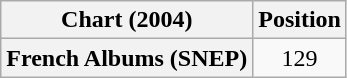<table class="wikitable plainrowheaders" style="text-align:center">
<tr>
<th scope="col">Chart (2004)</th>
<th scope="col">Position</th>
</tr>
<tr>
<th scope="row">French Albums (SNEP)</th>
<td>129</td>
</tr>
</table>
